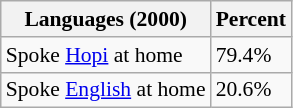<table class="wikitable sortable collapsible" style="font-size: 90%;">
<tr>
<th>Languages (2000) </th>
<th>Percent</th>
</tr>
<tr>
<td>Spoke <a href='#'>Hopi</a> at home</td>
<td>79.4%</td>
</tr>
<tr>
<td>Spoke <a href='#'>English</a> at home</td>
<td>20.6%</td>
</tr>
</table>
